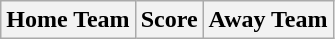<table class="wikitable" style="text-align: center">
<tr>
<th>Home Team</th>
<th>Score</th>
<th>Away Team<br>






</th>
</tr>
</table>
